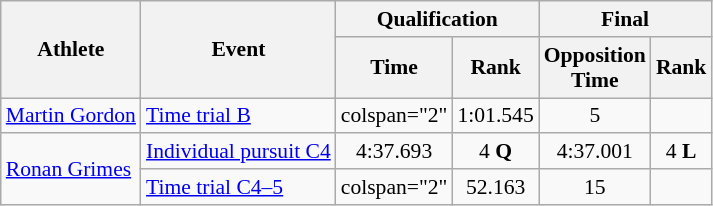<table class=wikitable style="font-size:90%">
<tr>
<th rowspan="2">Athlete</th>
<th rowspan="2">Event</th>
<th colspan="2">Qualification</th>
<th colspan="2">Final</th>
</tr>
<tr>
<th>Time</th>
<th>Rank</th>
<th>Opposition<br>Time</th>
<th>Rank</th>
</tr>
<tr align=center>
<td align=left><a href='#'>Martin Gordon</a></td>
<td align=left><a href='#'>Time trial B</a></td>
<td>colspan="2" </td>
<td>1:01.545</td>
<td>5</td>
</tr>
<tr align=center>
<td align=left rowspan="2"><a href='#'>Ronan Grimes</a></td>
<td align=left><a href='#'>Individual pursuit C4</a></td>
<td>4:37.693</td>
<td>4 <strong>Q</strong></td>
<td>4:37.001</td>
<td>4 <strong>L</strong></td>
</tr>
<tr align=center>
<td align=left><a href='#'>Time trial C4–5</a></td>
<td>colspan="2" </td>
<td>52.163</td>
<td>15</td>
</tr>
</table>
